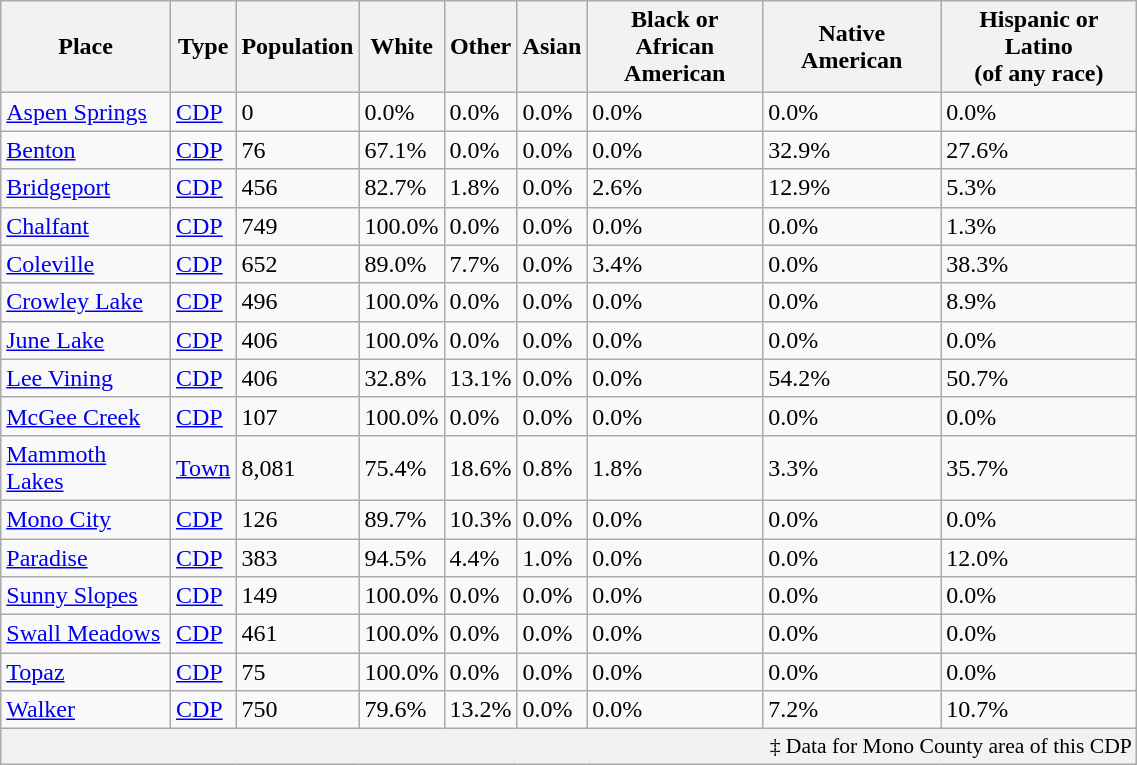<table class="wikitable collapsible collapsed sortable" style="width: 60%;">
<tr>
<th>Place</th>
<th>Type</th>
<th data-sort-type="number">Population</th>
<th data-sort-type="number">White</th>
<th data-sort-type="number">Other<br></th>
<th data-sort-type="number">Asian</th>
<th data-sort-type="number">Black or African<br>American</th>
<th data-sort-type="number">Native American<br></th>
<th data-sort-type="number">Hispanic or Latino<br>(of any race)</th>
</tr>
<tr>
<td><a href='#'>Aspen Springs</a></td>
<td><a href='#'>CDP</a></td>
<td>0</td>
<td>0.0%</td>
<td>0.0%</td>
<td>0.0%</td>
<td>0.0%</td>
<td>0.0%</td>
<td>0.0%</td>
</tr>
<tr>
<td><a href='#'>Benton</a></td>
<td><a href='#'>CDP</a></td>
<td>76</td>
<td>67.1%</td>
<td>0.0%</td>
<td>0.0%</td>
<td>0.0%</td>
<td>32.9%</td>
<td>27.6%</td>
</tr>
<tr>
<td><a href='#'>Bridgeport</a></td>
<td><a href='#'>CDP</a></td>
<td>456</td>
<td>82.7%</td>
<td>1.8%</td>
<td>0.0%</td>
<td>2.6%</td>
<td>12.9%</td>
<td>5.3%</td>
</tr>
<tr>
<td><a href='#'>Chalfant</a></td>
<td><a href='#'>CDP</a></td>
<td>749</td>
<td>100.0%</td>
<td>0.0%</td>
<td>0.0%</td>
<td>0.0%</td>
<td>0.0%</td>
<td>1.3%</td>
</tr>
<tr>
<td><a href='#'>Coleville</a></td>
<td><a href='#'>CDP</a></td>
<td>652</td>
<td>89.0%</td>
<td>7.7%</td>
<td>0.0%</td>
<td>3.4%</td>
<td>0.0%</td>
<td>38.3%</td>
</tr>
<tr>
<td><a href='#'>Crowley Lake</a></td>
<td><a href='#'>CDP</a></td>
<td>496</td>
<td>100.0%</td>
<td>0.0%</td>
<td>0.0%</td>
<td>0.0%</td>
<td>0.0%</td>
<td>8.9%</td>
</tr>
<tr>
<td><a href='#'>June Lake</a></td>
<td><a href='#'>CDP</a></td>
<td>406</td>
<td>100.0%</td>
<td>0.0%</td>
<td>0.0%</td>
<td>0.0%</td>
<td>0.0%</td>
<td>0.0%</td>
</tr>
<tr>
<td><a href='#'>Lee Vining</a></td>
<td><a href='#'>CDP</a></td>
<td>406</td>
<td>32.8%</td>
<td>13.1%</td>
<td>0.0%</td>
<td>0.0%</td>
<td>54.2%</td>
<td>50.7%</td>
</tr>
<tr>
<td><a href='#'>McGee Creek</a></td>
<td><a href='#'>CDP</a></td>
<td>107</td>
<td>100.0%</td>
<td>0.0%</td>
<td>0.0%</td>
<td>0.0%</td>
<td>0.0%</td>
<td>0.0%</td>
</tr>
<tr>
<td><a href='#'>Mammoth Lakes</a></td>
<td><a href='#'>Town</a></td>
<td>8,081</td>
<td>75.4%</td>
<td>18.6%</td>
<td>0.8%</td>
<td>1.8%</td>
<td>3.3%</td>
<td>35.7%</td>
</tr>
<tr>
<td><a href='#'>Mono City</a></td>
<td><a href='#'>CDP</a></td>
<td>126</td>
<td>89.7%</td>
<td>10.3%</td>
<td>0.0%</td>
<td>0.0%</td>
<td>0.0%</td>
<td>0.0%</td>
</tr>
<tr>
<td><a href='#'>Paradise</a></td>
<td><a href='#'>CDP</a></td>
<td>383</td>
<td>94.5%</td>
<td>4.4%</td>
<td>1.0%</td>
<td>0.0%</td>
<td>0.0%</td>
<td>12.0%</td>
</tr>
<tr>
<td><a href='#'>Sunny Slopes</a></td>
<td><a href='#'>CDP</a></td>
<td>149</td>
<td>100.0%</td>
<td>0.0%</td>
<td>0.0%</td>
<td>0.0%</td>
<td>0.0%</td>
<td>0.0%</td>
</tr>
<tr>
<td><a href='#'>Swall Meadows</a></td>
<td><a href='#'>CDP</a></td>
<td>461</td>
<td>100.0%</td>
<td>0.0%</td>
<td>0.0%</td>
<td>0.0%</td>
<td>0.0%</td>
<td>0.0%</td>
</tr>
<tr>
<td><a href='#'>Topaz</a></td>
<td><a href='#'>CDP</a></td>
<td>75</td>
<td>100.0%</td>
<td>0.0%</td>
<td>0.0%</td>
<td>0.0%</td>
<td>0.0%</td>
<td>0.0%</td>
</tr>
<tr>
<td><a href='#'>Walker</a></td>
<td><a href='#'>CDP</a></td>
<td>750</td>
<td>79.6%</td>
<td>13.2%</td>
<td>0.0%</td>
<td>0.0%</td>
<td>7.2%</td>
<td>10.7%</td>
</tr>
<tr>
<th colspan=9 style="text-align: right; font-weight:normal; font-size: 90%;">‡ Data for Mono County area of this CDP</th>
</tr>
</table>
